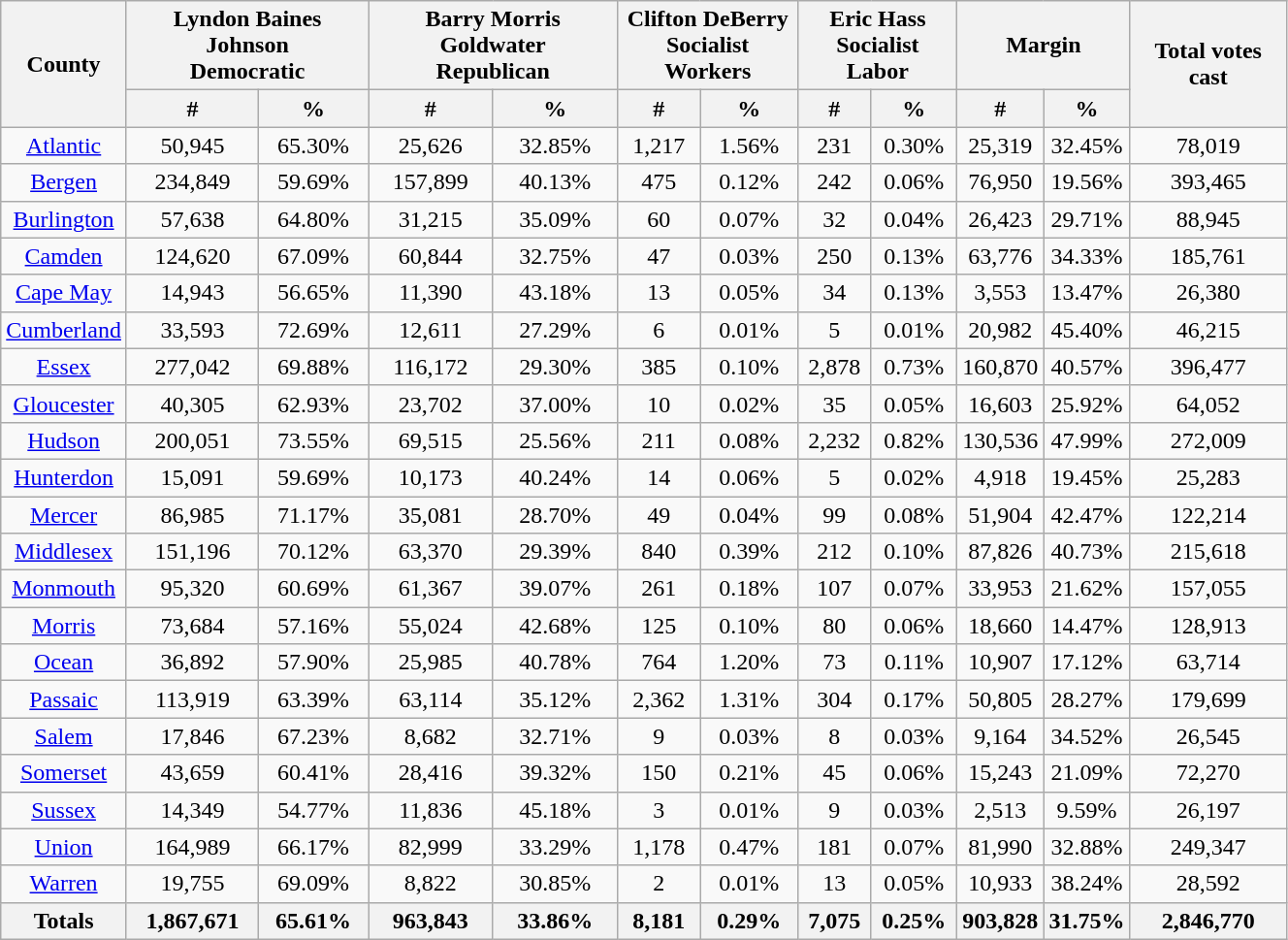<table width="70%" class="wikitable sortable" style="text-align:center">
<tr>
<th colspan="1" rowspan="2">County</th>
<th style="text-align:center;" colspan="2">Lyndon Baines Johnson<br>Democratic</th>
<th style="text-align:center;" colspan="2">Barry Morris Goldwater<br>Republican</th>
<th style="text-align:center;" colspan="2">Clifton DeBerry<br>Socialist Workers</th>
<th style="text-align:center;" colspan="2">Eric Hass<br>Socialist Labor</th>
<th style="text-align:center;" colspan="2">Margin</th>
<th colspan="1" rowspan="2" style="text-align:center;">Total votes cast</th>
</tr>
<tr>
<th style="text-align:center;" data-sort-type="number">#</th>
<th style="text-align:center;" data-sort-type="number">%</th>
<th style="text-align:center;" data-sort-type="number">#</th>
<th style="text-align:center;" data-sort-type="number">%</th>
<th style="text-align:center;" data-sort-type="number">#</th>
<th style="text-align:center;" data-sort-type="number">%</th>
<th>#</th>
<th>%</th>
<th style="text-align:center;" data-sort-type="number">#</th>
<th style="text-align:center;" data-sort-type="number">%</th>
</tr>
<tr style="text-align:center;">
<td><a href='#'>Atlantic</a></td>
<td>50,945</td>
<td>65.30%</td>
<td>25,626</td>
<td>32.85%</td>
<td>1,217</td>
<td>1.56%</td>
<td>231</td>
<td>0.30%</td>
<td>25,319</td>
<td>32.45%</td>
<td>78,019</td>
</tr>
<tr style="text-align:center;">
<td><a href='#'>Bergen</a></td>
<td>234,849</td>
<td>59.69%</td>
<td>157,899</td>
<td>40.13%</td>
<td>475</td>
<td>0.12%</td>
<td>242</td>
<td>0.06%</td>
<td>76,950</td>
<td>19.56%</td>
<td>393,465</td>
</tr>
<tr style="text-align:center;">
<td><a href='#'>Burlington</a></td>
<td>57,638</td>
<td>64.80%</td>
<td>31,215</td>
<td>35.09%</td>
<td>60</td>
<td>0.07%</td>
<td>32</td>
<td>0.04%</td>
<td>26,423</td>
<td>29.71%</td>
<td>88,945</td>
</tr>
<tr style="text-align:center;">
<td><a href='#'>Camden</a></td>
<td>124,620</td>
<td>67.09%</td>
<td>60,844</td>
<td>32.75%</td>
<td>47</td>
<td>0.03%</td>
<td>250</td>
<td>0.13%</td>
<td>63,776</td>
<td>34.33%</td>
<td>185,761</td>
</tr>
<tr style="text-align:center;">
<td><a href='#'>Cape May</a></td>
<td>14,943</td>
<td>56.65%</td>
<td>11,390</td>
<td>43.18%</td>
<td>13</td>
<td>0.05%</td>
<td>34</td>
<td>0.13%</td>
<td>3,553</td>
<td>13.47%</td>
<td>26,380</td>
</tr>
<tr style="text-align:center;">
<td><a href='#'>Cumberland</a></td>
<td>33,593</td>
<td>72.69%</td>
<td>12,611</td>
<td>27.29%</td>
<td>6</td>
<td>0.01%</td>
<td>5</td>
<td>0.01%</td>
<td>20,982</td>
<td>45.40%</td>
<td>46,215</td>
</tr>
<tr style="text-align:center;">
<td><a href='#'>Essex</a></td>
<td>277,042</td>
<td>69.88%</td>
<td>116,172</td>
<td>29.30%</td>
<td>385</td>
<td>0.10%</td>
<td>2,878</td>
<td>0.73%</td>
<td>160,870</td>
<td>40.57%</td>
<td>396,477</td>
</tr>
<tr style="text-align:center;">
<td><a href='#'>Gloucester</a></td>
<td>40,305</td>
<td>62.93%</td>
<td>23,702</td>
<td>37.00%</td>
<td>10</td>
<td>0.02%</td>
<td>35</td>
<td>0.05%</td>
<td>16,603</td>
<td>25.92%</td>
<td>64,052</td>
</tr>
<tr style="text-align:center;">
<td><a href='#'>Hudson</a></td>
<td>200,051</td>
<td>73.55%</td>
<td>69,515</td>
<td>25.56%</td>
<td>211</td>
<td>0.08%</td>
<td>2,232</td>
<td>0.82%</td>
<td>130,536</td>
<td>47.99%</td>
<td>272,009</td>
</tr>
<tr style="text-align:center;">
<td><a href='#'>Hunterdon</a></td>
<td>15,091</td>
<td>59.69%</td>
<td>10,173</td>
<td>40.24%</td>
<td>14</td>
<td>0.06%</td>
<td>5</td>
<td>0.02%</td>
<td>4,918</td>
<td>19.45%</td>
<td>25,283</td>
</tr>
<tr style="text-align:center;">
<td><a href='#'>Mercer</a></td>
<td>86,985</td>
<td>71.17%</td>
<td>35,081</td>
<td>28.70%</td>
<td>49</td>
<td>0.04%</td>
<td>99</td>
<td>0.08%</td>
<td>51,904</td>
<td>42.47%</td>
<td>122,214</td>
</tr>
<tr style="text-align:center;">
<td><a href='#'>Middlesex</a></td>
<td>151,196</td>
<td>70.12%</td>
<td>63,370</td>
<td>29.39%</td>
<td>840</td>
<td>0.39%</td>
<td>212</td>
<td>0.10%</td>
<td>87,826</td>
<td>40.73%</td>
<td>215,618</td>
</tr>
<tr style="text-align:center;">
<td><a href='#'>Monmouth</a></td>
<td>95,320</td>
<td>60.69%</td>
<td>61,367</td>
<td>39.07%</td>
<td>261</td>
<td>0.18%</td>
<td>107</td>
<td>0.07%</td>
<td>33,953</td>
<td>21.62%</td>
<td>157,055</td>
</tr>
<tr style="text-align:center;">
<td><a href='#'>Morris</a></td>
<td>73,684</td>
<td>57.16%</td>
<td>55,024</td>
<td>42.68%</td>
<td>125</td>
<td>0.10%</td>
<td>80</td>
<td>0.06%</td>
<td>18,660</td>
<td>14.47%</td>
<td>128,913</td>
</tr>
<tr style="text-align:center;">
<td><a href='#'>Ocean</a></td>
<td>36,892</td>
<td>57.90%</td>
<td>25,985</td>
<td>40.78%</td>
<td>764</td>
<td>1.20%</td>
<td>73</td>
<td>0.11%</td>
<td>10,907</td>
<td>17.12%</td>
<td>63,714</td>
</tr>
<tr style="text-align:center;">
<td><a href='#'>Passaic</a></td>
<td>113,919</td>
<td>63.39%</td>
<td>63,114</td>
<td>35.12%</td>
<td>2,362</td>
<td>1.31%</td>
<td>304</td>
<td>0.17%</td>
<td>50,805</td>
<td>28.27%</td>
<td>179,699</td>
</tr>
<tr style="text-align:center;">
<td><a href='#'>Salem</a></td>
<td>17,846</td>
<td>67.23%</td>
<td>8,682</td>
<td>32.71%</td>
<td>9</td>
<td>0.03%</td>
<td>8</td>
<td>0.03%</td>
<td>9,164</td>
<td>34.52%</td>
<td>26,545</td>
</tr>
<tr style="text-align:center;">
<td><a href='#'>Somerset</a></td>
<td>43,659</td>
<td>60.41%</td>
<td>28,416</td>
<td>39.32%</td>
<td>150</td>
<td>0.21%</td>
<td>45</td>
<td>0.06%</td>
<td>15,243</td>
<td>21.09%</td>
<td>72,270</td>
</tr>
<tr style="text-align:center;">
<td><a href='#'>Sussex</a></td>
<td>14,349</td>
<td>54.77%</td>
<td>11,836</td>
<td>45.18%</td>
<td>3</td>
<td>0.01%</td>
<td>9</td>
<td>0.03%</td>
<td>2,513</td>
<td>9.59%</td>
<td>26,197</td>
</tr>
<tr style="text-align:center;">
<td><a href='#'>Union</a></td>
<td>164,989</td>
<td>66.17%</td>
<td>82,999</td>
<td>33.29%</td>
<td>1,178</td>
<td>0.47%</td>
<td>181</td>
<td>0.07%</td>
<td>81,990</td>
<td>32.88%</td>
<td>249,347</td>
</tr>
<tr style="text-align:center;">
<td><a href='#'>Warren</a></td>
<td>19,755</td>
<td>69.09%</td>
<td>8,822</td>
<td>30.85%</td>
<td>2</td>
<td>0.01%</td>
<td>13</td>
<td>0.05%</td>
<td>10,933</td>
<td>38.24%</td>
<td>28,592</td>
</tr>
<tr style="text-align:center;">
<th>Totals</th>
<th>1,867,671</th>
<th>65.61%</th>
<th>963,843</th>
<th>33.86%</th>
<th>8,181</th>
<th>0.29%</th>
<th>7,075</th>
<th>0.25%</th>
<th>903,828</th>
<th>31.75%</th>
<th>2,846,770</th>
</tr>
</table>
